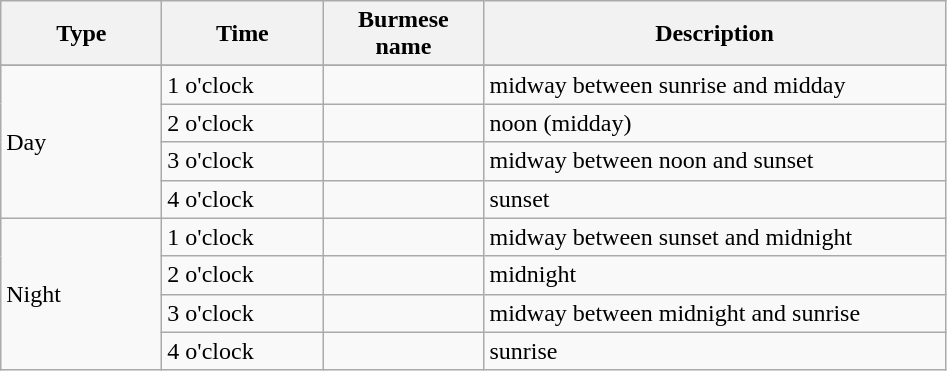<table class="wikitable">
<tr>
<th width="100">Type</th>
<th width="100">Time</th>
<th width="100">Burmese name</th>
<th width="300">Description</th>
</tr>
<tr>
</tr>
<tr>
<td rowspan=4>Day</td>
<td>1 o'clock</td>
<td></td>
<td>midway between sunrise and midday</td>
</tr>
<tr>
<td>2 o'clock</td>
<td></td>
<td>noon (midday)</td>
</tr>
<tr>
<td>3 o'clock</td>
<td></td>
<td>midway between noon and sunset</td>
</tr>
<tr>
<td>4 o'clock</td>
<td></td>
<td>sunset</td>
</tr>
<tr>
<td rowspan=4>Night</td>
<td>1 o'clock</td>
<td></td>
<td>midway between sunset and midnight</td>
</tr>
<tr>
<td>2 o'clock</td>
<td></td>
<td>midnight</td>
</tr>
<tr>
<td>3 o'clock</td>
<td></td>
<td>midway between midnight and sunrise</td>
</tr>
<tr>
<td>4 o'clock</td>
<td></td>
<td>sunrise</td>
</tr>
</table>
